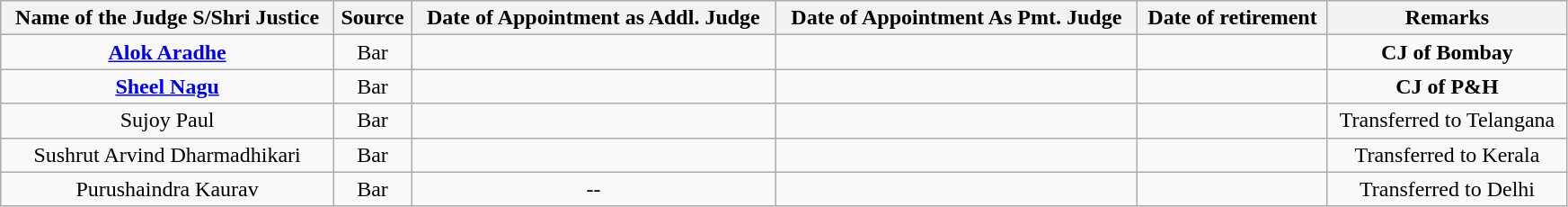<table class="wikitable sortable static-row-numbers static-row-header" style="text-align:center" width="92%">
<tr>
<th>Name of the Judge S/Shri Justice</th>
<th>Source</th>
<th>Date of Appointment as Addl. Judge</th>
<th>Date of Appointment As Pmt. Judge</th>
<th>Date of retirement</th>
<th>Remarks</th>
</tr>
<tr>
<td><strong><a href='#'>Alok Aradhe</a></strong></td>
<td>Bar</td>
<td></td>
<td></td>
<td></td>
<td><strong>CJ of</strong> <strong>Bombay</strong></td>
</tr>
<tr>
<td><strong><a href='#'>Sheel Nagu</a></strong></td>
<td>Bar</td>
<td></td>
<td></td>
<td></td>
<td><strong>CJ of P&H</strong></td>
</tr>
<tr>
<td>Sujoy Paul</td>
<td>Bar</td>
<td></td>
<td></td>
<td></td>
<td>Transferred to Telangana</td>
</tr>
<tr>
<td>Sushrut Arvind Dharmadhikari</td>
<td>Bar</td>
<td></td>
<td></td>
<td></td>
<td>Transferred to Kerala</td>
</tr>
<tr>
<td>Purushaindra Kaurav</td>
<td>Bar</td>
<td>--</td>
<td></td>
<td></td>
<td>Transferred to Delhi</td>
</tr>
</table>
